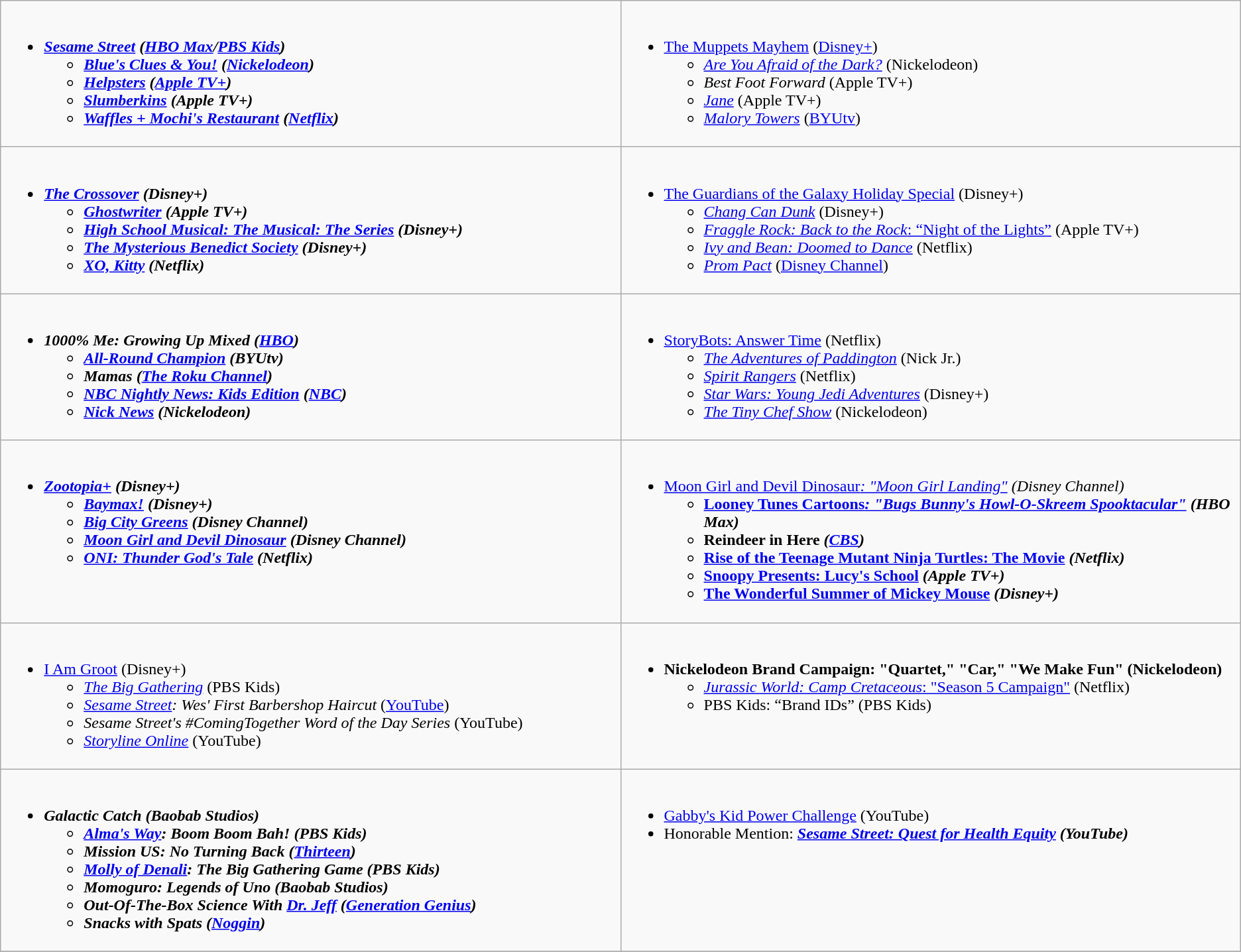<table class=wikitable>
<tr>
<td style="vertical-align:top;" width="50%"><br><ul><li><strong><em><a href='#'>Sesame Street</a><em> (<a href='#'>HBO Max</a>/<a href='#'>PBS Kids</a>)<strong><ul><li></em><a href='#'>Blue's Clues & You!</a><em> (<a href='#'>Nickelodeon</a>)</li><li></em><a href='#'>Helpsters</a><em> (<a href='#'>Apple TV+</a>)</li><li></em><a href='#'>Slumberkins</a><em> (Apple TV+)</li><li></em><a href='#'>Waffles + Mochi's Restaurant</a><em>  (<a href='#'>Netflix</a>)</li></ul></li></ul></td>
<td style="vertical-align:top;" width="50%"><br><ul><li></em></strong><a href='#'>The Muppets Mayhem</a></em> (<a href='#'>Disney+</a>)</strong><ul><li><em><a href='#'>Are You Afraid of the Dark?</a></em> (Nickelodeon)</li><li><em>Best Foot Forward</em> (Apple TV+)</li><li><em><a href='#'>Jane</a></em> (Apple TV+)</li><li><em><a href='#'>Malory Towers</a></em> (<a href='#'>BYUtv</a>)</li></ul></li></ul></td>
</tr>
<tr>
<td style="vertical-align:top;" width="50%"><br><ul><li><strong><em><a href='#'>The Crossover</a><em> (Disney+)<strong><ul><li></em><a href='#'>Ghostwriter</a><em> (Apple TV+)</li><li></em><a href='#'>High School Musical: The Musical: The Series</a><em> (Disney+)</li><li></em><a href='#'>The Mysterious Benedict Society</a><em> (Disney+)</li><li></em><a href='#'>XO, Kitty</a><em> (Netflix)</li></ul></li></ul></td>
<td style="vertical-align:top;" width="50%"><br><ul><li></em></strong><a href='#'>The Guardians of the Galaxy Holiday Special</a></em> (Disney+)</strong><ul><li><em><a href='#'>Chang Can Dunk</a></em> (Disney+)</li><li><a href='#'><em>Fraggle Rock: Back to the Rock</em>: “Night of the Lights”</a> (Apple TV+)</li><li><em><a href='#'>Ivy and Bean: Doomed to Dance</a></em> (Netflix)</li><li><em><a href='#'>Prom Pact</a></em> (<a href='#'>Disney Channel</a>)</li></ul></li></ul></td>
</tr>
<tr>
<td style="vertical-align:top;" width="50%"><br><ul><li><strong><em>1000% Me: Growing Up Mixed<em> (<a href='#'>HBO</a>)<strong><ul><li></em><a href='#'>All-Round Champion</a><em> (BYUtv)</li><li></em>Mamas<em> (<a href='#'>The Roku Channel</a>)</li><li></em><a href='#'>NBC Nightly News: Kids Edition</a><em> (<a href='#'>NBC</a>)</li><li></em><a href='#'>Nick News</a><em> (Nickelodeon)</li></ul></li></ul></td>
<td style="vertical-align:top;" width="50%"><br><ul><li></em></strong><a href='#'>StoryBots: Answer Time</a></em> (Netflix)</strong><ul><li><em><a href='#'>The Adventures of Paddington</a></em> (Nick Jr.)</li><li><em><a href='#'>Spirit Rangers</a></em> (Netflix)</li><li><em><a href='#'>Star Wars: Young Jedi Adventures</a></em> (Disney+)</li><li><em><a href='#'>The Tiny Chef Show</a></em> (Nickelodeon)</li></ul></li></ul></td>
</tr>
<tr>
<td style="vertical-align:top;" width="50%"><br><ul><li><strong><em><a href='#'>Zootopia+</a><em> (Disney+)<strong><ul><li></em><a href='#'>Baymax!</a><em> (Disney+)</li><li></em><a href='#'>Big City Greens</a><em> (Disney Channel)</li><li></em><a href='#'>Moon Girl and Devil Dinosaur</a><em> (Disney Channel)</li><li></em><a href='#'>ONI: Thunder God's Tale</a><em> (Netflix)</li></ul></li></ul></td>
<td style="vertical-align:top;" width="50%"><br><ul><li></strong><a href='#'></em>Moon Girl and Devil Dinosaur<em>: "Moon Girl Landing"</a> (Disney Channel)<strong><ul><li><a href='#'></em>Looney Tunes Cartoons<em>: "Bugs Bunny's Howl-O-Skreem Spooktacular"</a> (HBO Max)</li><li></em>Reindeer in Here<em> (<a href='#'>CBS</a>)</li><li></em><a href='#'>Rise of the Teenage Mutant Ninja Turtles: The Movie</a><em> (Netflix)</li><li></em><a href='#'>Snoopy Presents: Lucy's School</a><em> (Apple TV+)</li><li></em><a href='#'>The Wonderful Summer of Mickey Mouse</a><em> (Disney+)</li></ul></li></ul></td>
</tr>
<tr>
<td style="vertical-align:top;" width="50%"><br><ul><li></em></strong><a href='#'>I Am Groot</a></em> (Disney+)</strong><ul><li><em><a href='#'>The Big Gathering</a></em> (PBS Kids)</li><li><em><a href='#'>Sesame Street</a>: Wes' First Barbershop Haircut</em> (<a href='#'>YouTube</a>)</li><li><em>Sesame Street's #ComingTogether Word of the Day Series</em>  (YouTube)</li><li><em><a href='#'>Storyline Online</a></em> (YouTube)</li></ul></li></ul></td>
<td style="vertical-align:top;" width="50%"><br><ul><li><strong>Nickelodeon Brand Campaign: "Quartet," "Car," "We Make Fun" (Nickelodeon)</strong><ul><li><a href='#'><em>Jurassic World: Camp Cretaceous</em>: "Season 5 Campaign"</a> (Netflix)</li><li>PBS Kids: “Brand IDs” (PBS Kids)</li></ul></li></ul></td>
</tr>
<tr>
<td><br><ul><li><strong><em>Galactic Catch<em> (Baobab Studios)<strong><ul><li></em><a href='#'>Alma's Way</a>: Boom Boom Bah!<em> (PBS Kids)</li><li></em>Mission US: No Turning Back<em> (<a href='#'>Thirteen</a>)</li><li></em><a href='#'>Molly of Denali</a>: The Big Gathering Game<em> (PBS Kids)</li><li></em>Momoguro: Legends of Uno<em> (Baobab Studios)</li><li></em>Out-Of-The-Box Science With <a href='#'>Dr. Jeff</a><em> (<a href='#'>Generation Genius</a>)</li><li></em>Snacks with Spats<em> (<a href='#'>Noggin</a>)</li></ul></li></ul></td>
<td style="vertical-align:top;" width="50%"><br><ul><li></em></strong><a href='#'>Gabby's Kid Power Challenge</a></em> (YouTube)</strong></li><li>Honorable Mention: <strong><em><a href='#'>Sesame Street: Quest for Health Equity</a><em> (YouTube)<strong></li></ul></td>
</tr>
<tr>
</tr>
</table>
